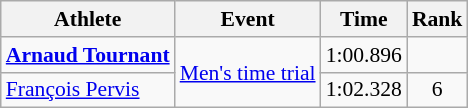<table class=wikitable style="font-size:90%">
<tr>
<th>Athlete</th>
<th>Event</th>
<th>Time</th>
<th>Rank</th>
</tr>
<tr align=center>
<td align=left><strong><a href='#'>Arnaud Tournant</a></strong></td>
<td align=left rowspan=2><a href='#'>Men's time trial</a></td>
<td>1:00.896</td>
<td></td>
</tr>
<tr align=center>
<td align=left><a href='#'>François Pervis</a></td>
<td>1:02.328</td>
<td>6</td>
</tr>
</table>
